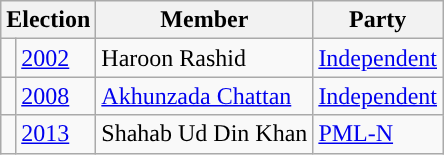<table class="wikitable">
<tr>
<th colspan="2">Election</th>
<th>Member</th>
<th>Party</th>
</tr>
<tr>
<td style="background-color: "></td>
<td><a href='#'>2002</a></td>
<td>Haroon Rashid</td>
<td><a href='#'>Independent</a></td>
</tr>
<tr>
<td style="background-color: "></td>
<td><a href='#'>2008</a></td>
<td><a href='#'>Akhunzada Chattan</a></td>
<td><a href='#'>Independent</a></td>
</tr>
<tr>
<td style="background-color: "></td>
<td><a href='#'>2013</a></td>
<td>Shahab Ud Din Khan</td>
<td><a href='#'>PML-N</a></td>
</tr>
</table>
